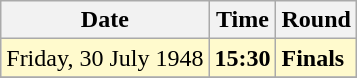<table class="wikitable">
<tr>
<th>Date</th>
<th>Time</th>
<th>Round</th>
</tr>
<tr>
<td style=background:lemonchiffon>Friday, 30 July 1948</td>
<td style=background:lemonchiffon><strong>15:30</strong></td>
<td style=background:lemonchiffon><strong>Finals</strong></td>
</tr>
<tr>
</tr>
</table>
